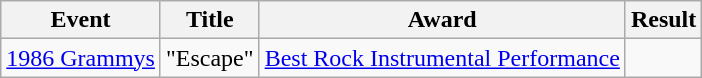<table class="wikitable">
<tr>
<th>Event</th>
<th>Title</th>
<th>Award</th>
<th>Result</th>
</tr>
<tr>
<td><a href='#'>1986 Grammys</a></td>
<td>"Escape"</td>
<td><a href='#'>Best Rock Instrumental Performance</a></td>
<td></td>
</tr>
</table>
